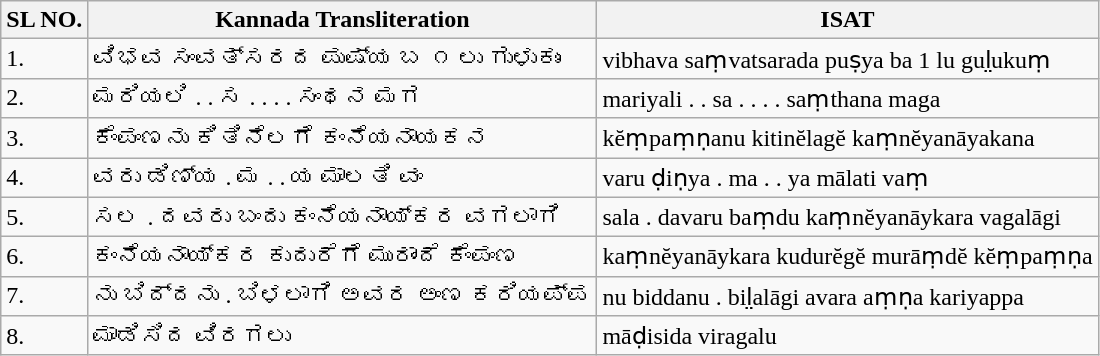<table class="wikitable">
<tr>
<th>SL NO.</th>
<th>Kannada Transliteration</th>
<th>ISAT</th>
</tr>
<tr>
<td>1.</td>
<td>ವಿಭವ ಸಂವತ್ಸರದ ಪುಷ್ಯ ಬ ೧ ಲು ಗುಳುಕುಂ</td>
<td>vibhava saṃvatsarada puṣya ba 1 lu gul̤ukuṃ</td>
</tr>
<tr>
<td>2.</td>
<td>ಮರಿಯಲಿ . . ಸ . . . . ಸಂಥನ ಮಗ</td>
<td>mariyali . . sa . . . . saṃthana maga</td>
</tr>
<tr>
<td>3.</td>
<td>ಕೆಂಪಂಣನು ಕಿತಿನೆಲಗೆ ಕಂನೆಯನಾಯಕನ</td>
<td>kĕṃpaṃṇanu kitinĕlagĕ kaṃnĕyanāyakana</td>
</tr>
<tr>
<td>4.</td>
<td>ವರು ಡಿಣ್ಯ . ಮ . . ಯ ಮಾಲತಿ ವಂ</td>
<td>varu ḍiṇya . ma . . ya mālati vaṃ</td>
</tr>
<tr>
<td>5.</td>
<td>ಸಲ . ದವರು ಬಂದು ಕಂನೆಯನಾಯ್ಕರ ವಗಲಾಗಿ</td>
<td>sala . davaru baṃdu kaṃnĕyanāykara vagalāgi</td>
</tr>
<tr>
<td>6.</td>
<td>ಕಂನೆಯನಾಯ್ಕರ ಕುದುರೆಗೆ ಮುರಾಂದೆ ಕೆಂಪಂಣ</td>
<td>kaṃnĕyanāykara kudurĕgĕ murāṃdĕ kĕṃpaṃṇa</td>
</tr>
<tr>
<td>7.</td>
<td>ನು ಬಿದ್ದನು . ಬಿಳಲಾಗಿ ಅವರ ಅಂಣ ಕರಿಯಪ್ಪ</td>
<td>nu biddanu . bil̤alāgi avara aṃṇa kariyappa</td>
</tr>
<tr>
<td>8.</td>
<td>ಮಾಡಿಸಿದ ವಿರಗಲು</td>
<td>māḍisida viragalu</td>
</tr>
</table>
